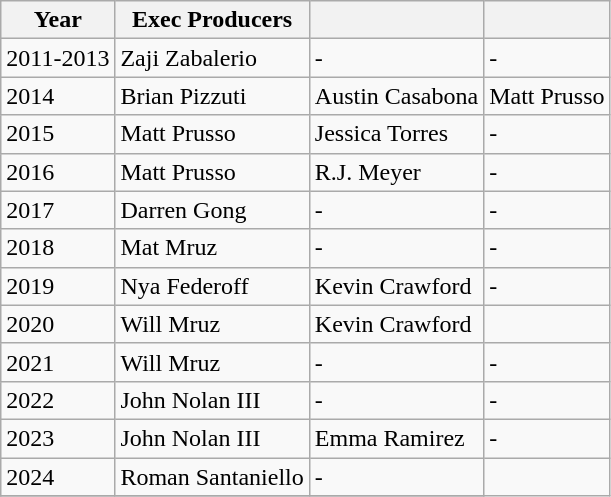<table class="wikitable">
<tr>
<th>Year</th>
<th>Exec Producers</th>
<th></th>
<th></th>
</tr>
<tr>
<td>2011-2013</td>
<td>Zaji Zabalerio</td>
<td>-</td>
<td>-</td>
</tr>
<tr>
<td>2014</td>
<td>Brian Pizzuti</td>
<td>Austin Casabona</td>
<td>Matt Prusso</td>
</tr>
<tr>
<td>2015</td>
<td>Matt Prusso</td>
<td>Jessica Torres</td>
<td>-</td>
</tr>
<tr>
<td>2016</td>
<td>Matt Prusso</td>
<td>R.J. Meyer</td>
<td>-</td>
</tr>
<tr>
<td>2017</td>
<td>Darren Gong</td>
<td>-</td>
<td>-</td>
</tr>
<tr>
<td>2018</td>
<td>Mat Mruz</td>
<td>-</td>
<td>-</td>
</tr>
<tr>
<td>2019</td>
<td>Nya Federoff</td>
<td>Kevin Crawford</td>
<td>-</td>
</tr>
<tr>
<td>2020</td>
<td>Will Mruz</td>
<td>Kevin Crawford</td>
<td></td>
</tr>
<tr>
<td>2021</td>
<td>Will Mruz</td>
<td>-</td>
<td>-</td>
</tr>
<tr>
<td>2022</td>
<td>John Nolan III</td>
<td>-</td>
<td>-</td>
</tr>
<tr>
<td>2023</td>
<td>John Nolan III</td>
<td>Emma Ramirez</td>
<td>-</td>
</tr>
<tr>
<td>2024</td>
<td>Roman Santaniello</td>
<td>-</td>
</tr>
<tr>
</tr>
</table>
